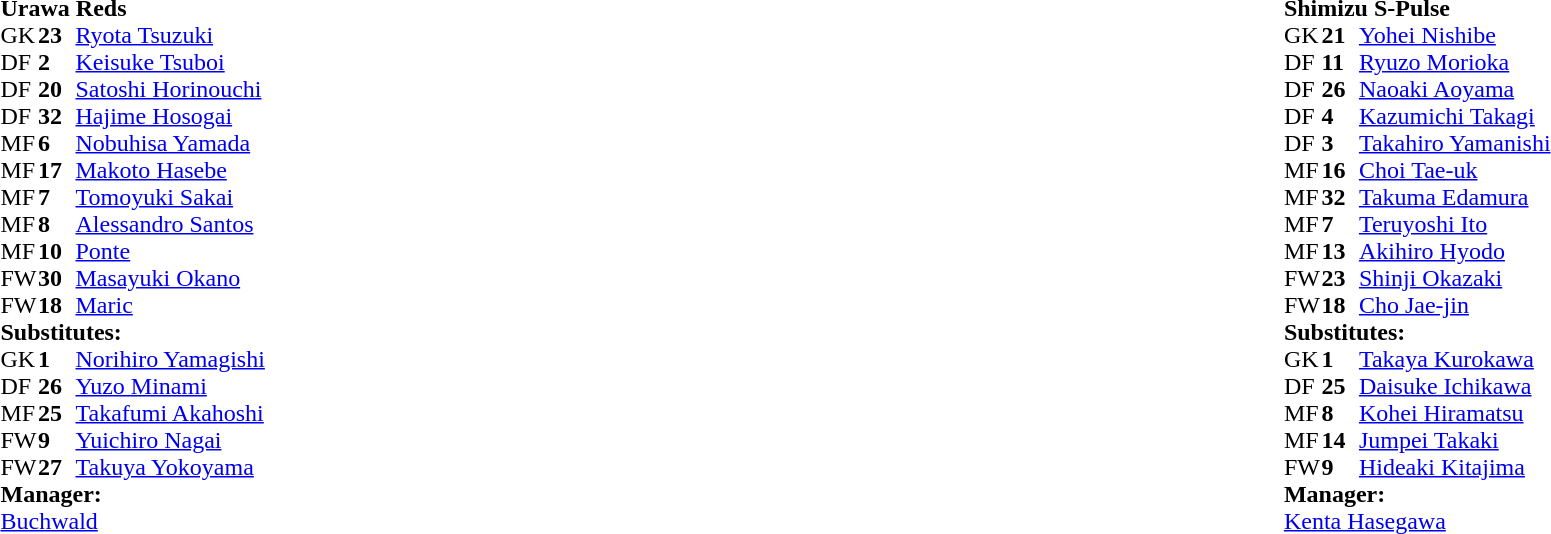<table width="100%">
<tr>
<td valign="top" width="50%"><br><table style="font-size: 100%" cellspacing="0" cellpadding="0">
<tr>
<td colspan="4"><strong>Urawa Reds</strong></td>
</tr>
<tr>
<th width="25"></th>
<th width="25"></th>
</tr>
<tr>
<td>GK</td>
<td><strong>23</strong></td>
<td> <a href='#'>Ryota Tsuzuki</a></td>
</tr>
<tr>
<td>DF</td>
<td><strong>2</strong></td>
<td> <a href='#'>Keisuke Tsuboi</a></td>
</tr>
<tr>
<td>DF</td>
<td><strong>20</strong></td>
<td> <a href='#'>Satoshi Horinouchi</a></td>
</tr>
<tr>
<td>DF</td>
<td><strong>32</strong></td>
<td> <a href='#'>Hajime Hosogai</a></td>
</tr>
<tr>
<td>MF</td>
<td><strong>6</strong></td>
<td> <a href='#'>Nobuhisa Yamada</a></td>
</tr>
<tr>
<td>MF</td>
<td><strong>17</strong></td>
<td> <a href='#'>Makoto Hasebe</a></td>
</tr>
<tr>
<td>MF</td>
<td><strong>7</strong></td>
<td> <a href='#'>Tomoyuki Sakai</a></td>
</tr>
<tr>
<td>MF</td>
<td><strong>8</strong></td>
<td> <a href='#'>Alessandro Santos</a></td>
</tr>
<tr>
<td>MF</td>
<td><strong>10</strong></td>
<td> <a href='#'>Ponte</a></td>
</tr>
<tr>
<td>FW</td>
<td><strong>30</strong></td>
<td> <a href='#'>Masayuki Okano</a></td>
<td></td>
</tr>
<tr>
<td>FW</td>
<td><strong>18</strong></td>
<td> <a href='#'>Maric</a></td>
</tr>
<tr>
<td colspan="4"><strong>Substitutes:</strong></td>
</tr>
<tr>
<td>GK</td>
<td><strong>1</strong></td>
<td> <a href='#'>Norihiro Yamagishi</a></td>
</tr>
<tr>
<td>DF</td>
<td><strong>26</strong></td>
<td> <a href='#'>Yuzo Minami</a></td>
</tr>
<tr>
<td>MF</td>
<td><strong>25</strong></td>
<td> <a href='#'>Takafumi Akahoshi</a></td>
<td></td>
</tr>
<tr>
<td>FW</td>
<td><strong>9</strong></td>
<td> <a href='#'>Yuichiro Nagai</a></td>
</tr>
<tr>
<td>FW</td>
<td><strong>27</strong></td>
<td> <a href='#'>Takuya Yokoyama</a></td>
</tr>
<tr>
<td colspan="4"><strong>Manager:</strong></td>
</tr>
<tr>
<td colspan="3"> <a href='#'>Buchwald</a></td>
</tr>
</table>
</td>
<td valign="top" width="50%"><br><table style="font-size: 100%" cellspacing="0" cellpadding="0" align="center">
<tr>
<td colspan="4"><strong>Shimizu S-Pulse</strong></td>
</tr>
<tr>
<th width="25"></th>
<th width="25"></th>
</tr>
<tr>
<td>GK</td>
<td><strong>21</strong></td>
<td> <a href='#'>Yohei Nishibe</a></td>
</tr>
<tr>
<td>DF</td>
<td><strong>11</strong></td>
<td> <a href='#'>Ryuzo Morioka</a></td>
<td></td>
</tr>
<tr>
<td>DF</td>
<td><strong>26</strong></td>
<td> <a href='#'>Naoaki Aoyama</a></td>
</tr>
<tr>
<td>DF</td>
<td><strong>4</strong></td>
<td> <a href='#'>Kazumichi Takagi</a></td>
</tr>
<tr>
<td>DF</td>
<td><strong>3</strong></td>
<td> <a href='#'>Takahiro Yamanishi</a></td>
</tr>
<tr>
<td>MF</td>
<td><strong>16</strong></td>
<td> <a href='#'>Choi Tae-uk</a></td>
<td></td>
</tr>
<tr>
<td>MF</td>
<td><strong>32</strong></td>
<td> <a href='#'>Takuma Edamura</a></td>
<td></td>
</tr>
<tr>
<td>MF</td>
<td><strong>7</strong></td>
<td> <a href='#'>Teruyoshi Ito</a></td>
</tr>
<tr>
<td>MF</td>
<td><strong>13</strong></td>
<td> <a href='#'>Akihiro Hyodo</a></td>
</tr>
<tr>
<td>FW</td>
<td><strong>23</strong></td>
<td> <a href='#'>Shinji Okazaki</a></td>
</tr>
<tr>
<td>FW</td>
<td><strong>18</strong></td>
<td> <a href='#'>Cho Jae-jin</a></td>
</tr>
<tr>
<td colspan="4"><strong>Substitutes:</strong></td>
</tr>
<tr>
<td>GK</td>
<td><strong>1</strong></td>
<td> <a href='#'>Takaya Kurokawa</a></td>
</tr>
<tr>
<td>DF</td>
<td><strong>25</strong></td>
<td> <a href='#'>Daisuke Ichikawa</a></td>
<td></td>
</tr>
<tr>
<td>MF</td>
<td><strong>8</strong></td>
<td> <a href='#'>Kohei Hiramatsu</a></td>
<td></td>
</tr>
<tr>
<td>MF</td>
<td><strong>14</strong></td>
<td> <a href='#'>Jumpei Takaki</a></td>
</tr>
<tr>
<td>FW</td>
<td><strong>9</strong></td>
<td> <a href='#'>Hideaki Kitajima</a></td>
<td></td>
</tr>
<tr>
<td colspan="4"><strong>Manager:</strong></td>
</tr>
<tr>
<td colspan="3"> <a href='#'>Kenta Hasegawa</a></td>
</tr>
</table>
</td>
</tr>
</table>
